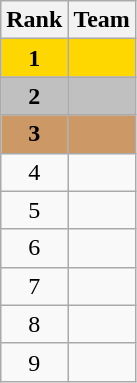<table class="wikitable" style="text-align:center">
<tr>
<th>Rank</th>
<th>Team</th>
</tr>
<tr bgcolor="gold">
<td><strong>1</strong></td>
<td align="left"></td>
</tr>
<tr bgcolor="silver">
<td><strong>2</strong></td>
<td align="left"></td>
</tr>
<tr bgcolor="#CC9966">
<td><strong>3</strong></td>
<td align="left"></td>
</tr>
<tr>
<td>4</td>
<td align="left"></td>
</tr>
<tr>
<td>5</td>
<td align="left"></td>
</tr>
<tr>
<td>6</td>
<td align="left"></td>
</tr>
<tr>
<td>7</td>
<td align="left"></td>
</tr>
<tr>
<td>8</td>
<td align="left"></td>
</tr>
<tr>
<td>9</td>
<td align="left"></td>
</tr>
</table>
